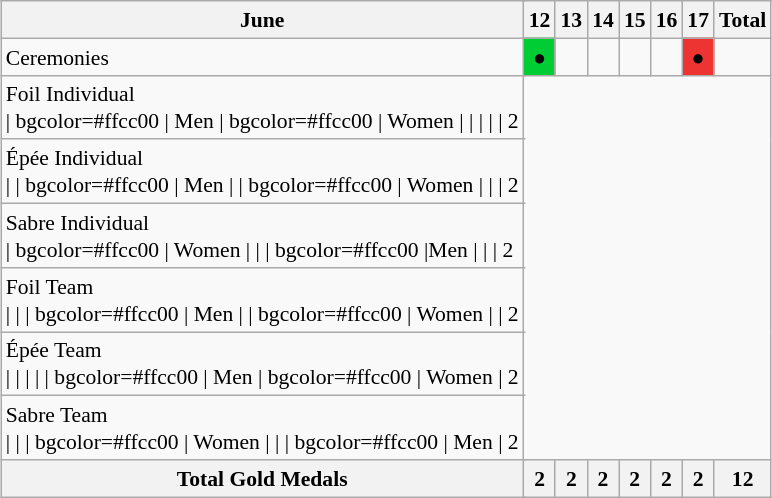<table class="wikitable" style="margin:0.5em auto; font-size:90%; line-height:1.25em;">
<tr>
<th colspan="2">June</th>
<th>12</th>
<th>13</th>
<th>14</th>
<th>15</th>
<th>16</th>
<th>17</th>
<th>Total</th>
</tr>
<tr>
<td colspan="2">Ceremonies</td>
<td bgcolor=#00cc33 align=center>●</td>
<td></td>
<td></td>
<td></td>
<td></td>
<td bgcolor=#ee3333 align=center>●</td>
<td></td>
</tr>
<tr align="center">
<td colspan="2" align="left">Foil Individual<br>| bgcolor=#ffcc00 | Men
| bgcolor=#ffcc00 | Women
|
|
| 
| 
| 2</td>
</tr>
<tr align="center">
<td colspan="2" align="left">Épée Individual<br>|
| bgcolor=#ffcc00 | Men
| 
| bgcolor=#ffcc00 | Women
| 
| 
| 2</td>
</tr>
<tr align="center">
<td colspan="2" align="left">Sabre Individual<br>| bgcolor=#ffcc00 | Women
|
| 
| bgcolor=#ffcc00 |Men
| 
| 
| 2</td>
</tr>
<tr align="center">
<td colspan="2" align="left">Foil Team<br>|
|
| bgcolor=#ffcc00 | Men
| 
| bgcolor=#ffcc00 | Women
| 
| 2</td>
</tr>
<tr align="center">
<td colspan="2" align="left">Épée Team<br>|
|
| 
| 
| bgcolor=#ffcc00 | Men
| bgcolor=#ffcc00 | Women
| 2</td>
</tr>
<tr align="center">
<td colspan="2" align="left">Sabre Team<br>|
|
| bgcolor=#ffcc00 | Women
| 
| 
| bgcolor=#ffcc00 | Men
| 2</td>
</tr>
<tr>
<th colspan="2">Total Gold Medals</th>
<th>2</th>
<th>2</th>
<th>2</th>
<th>2</th>
<th>2</th>
<th>2</th>
<th>12</th>
</tr>
</table>
